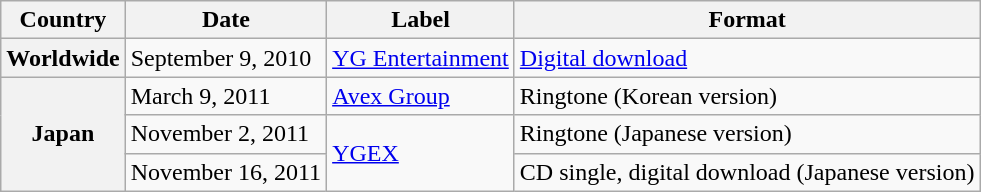<table class="wikitable plainrowheaders">
<tr>
<th>Country</th>
<th>Date</th>
<th>Label</th>
<th>Format</th>
</tr>
<tr>
<th scope="row">Worldwide</th>
<td>September 9, 2010</td>
<td><a href='#'>YG Entertainment</a></td>
<td><a href='#'>Digital download</a></td>
</tr>
<tr>
<th scope="row" rowspan="3">Japan</th>
<td>March 9, 2011</td>
<td><a href='#'>Avex Group</a></td>
<td>Ringtone (Korean version)</td>
</tr>
<tr>
<td>November 2, 2011</td>
<td rowspan="2"><a href='#'>YGEX</a></td>
<td>Ringtone (Japanese version)</td>
</tr>
<tr>
<td>November 16, 2011</td>
<td>CD single, digital download (Japanese version)</td>
</tr>
</table>
